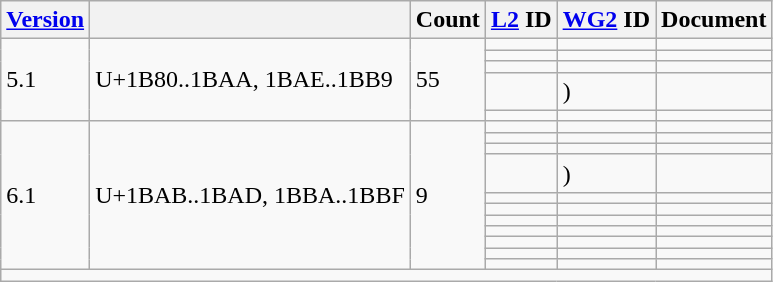<table class="wikitable sticky-header">
<tr>
<th><a href='#'>Version</a></th>
<th></th>
<th>Count</th>
<th><a href='#'>L2</a> ID</th>
<th><a href='#'>WG2</a> ID</th>
<th>Document</th>
</tr>
<tr>
<td rowspan="5">5.1</td>
<td rowspan="5">U+1B80..1BAA, 1BAE..1BB9</td>
<td rowspan="5">55</td>
<td></td>
<td></td>
<td></td>
</tr>
<tr>
<td></td>
<td></td>
<td></td>
</tr>
<tr>
<td></td>
<td></td>
<td></td>
</tr>
<tr>
<td></td>
<td> )</td>
<td></td>
</tr>
<tr>
<td></td>
<td></td>
<td></td>
</tr>
<tr>
<td rowspan="11">6.1</td>
<td rowspan="11">U+1BAB..1BAD, 1BBA..1BBF</td>
<td rowspan="11">9</td>
<td></td>
<td></td>
<td></td>
</tr>
<tr>
<td></td>
<td></td>
<td></td>
</tr>
<tr>
<td></td>
<td></td>
<td></td>
</tr>
<tr>
<td></td>
<td> )</td>
<td></td>
</tr>
<tr>
<td></td>
<td></td>
<td></td>
</tr>
<tr>
<td></td>
<td></td>
<td></td>
</tr>
<tr>
<td></td>
<td></td>
<td></td>
</tr>
<tr>
<td></td>
<td></td>
<td></td>
</tr>
<tr>
<td></td>
<td></td>
<td></td>
</tr>
<tr>
<td></td>
<td></td>
<td></td>
</tr>
<tr>
<td></td>
<td></td>
<td></td>
</tr>
<tr class="sortbottom">
<td colspan="6"></td>
</tr>
</table>
